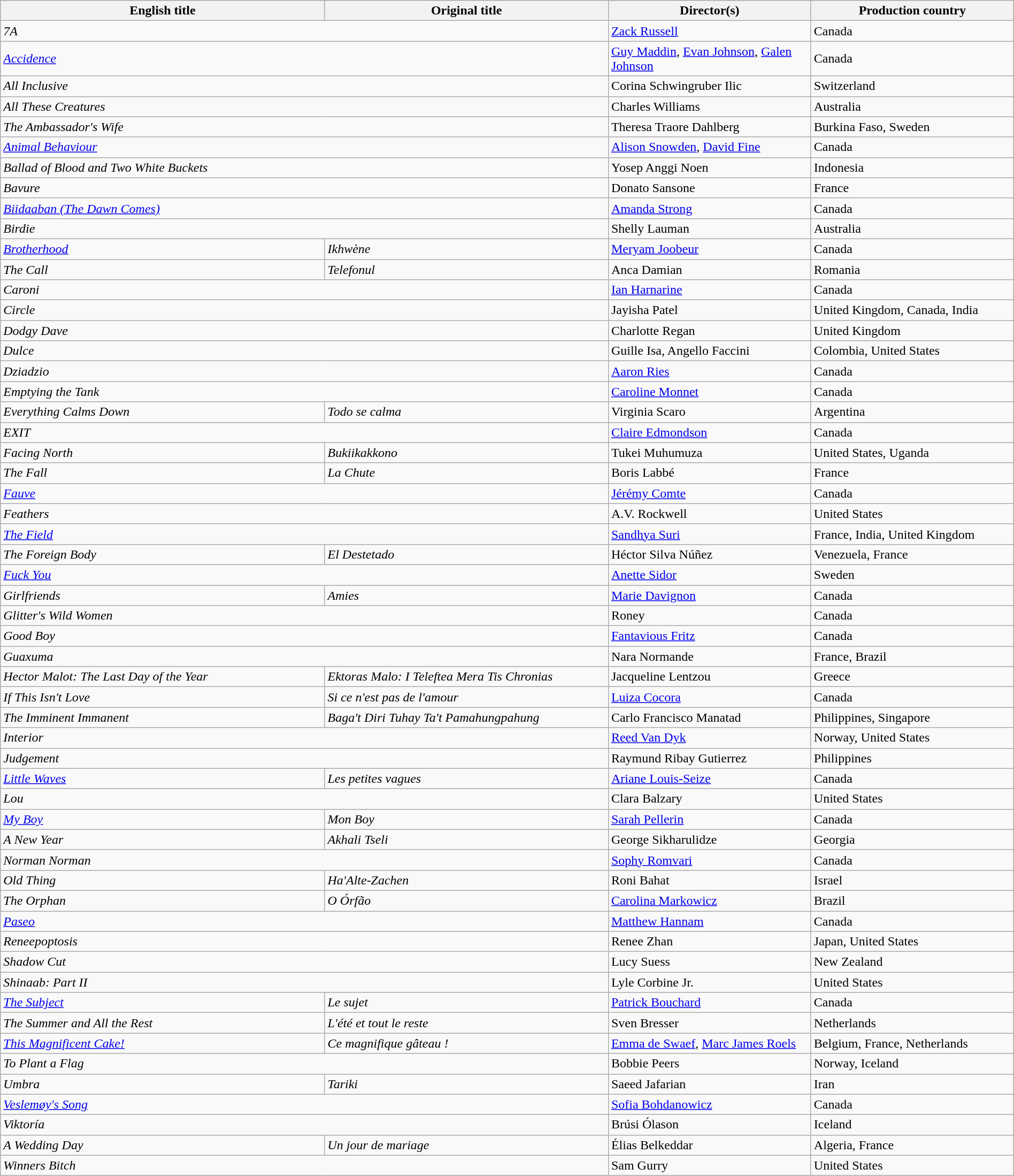<table class="wikitable" width=100%>
<tr>
<th scope="col" width="32%">English title</th>
<th scope="col" width="28%">Original title</th>
<th scope="col" width="20%">Director(s)</th>
<th scope="col" width="20%">Production country</th>
</tr>
<tr>
<td colspan=2><em>7A</em></td>
<td><a href='#'>Zack Russell</a></td>
<td>Canada</td>
</tr>
<tr>
<td colspan=2><em><a href='#'>Accidence</a></em></td>
<td><a href='#'>Guy Maddin</a>, <a href='#'>Evan Johnson</a>, <a href='#'>Galen Johnson</a></td>
<td>Canada</td>
</tr>
<tr>
<td colspan=2><em>All Inclusive</em></td>
<td>Corina Schwingruber Ilic</td>
<td>Switzerland</td>
</tr>
<tr>
<td colspan=2><em>All These Creatures</em></td>
<td>Charles Williams</td>
<td>Australia</td>
</tr>
<tr>
<td colspan=2><em>The Ambassador's Wife</em></td>
<td>Theresa Traore Dahlberg</td>
<td>Burkina Faso, Sweden</td>
</tr>
<tr>
<td colspan=2><em><a href='#'>Animal Behaviour</a></em></td>
<td><a href='#'>Alison Snowden</a>, <a href='#'>David Fine</a></td>
<td>Canada</td>
</tr>
<tr>
<td colspan=2><em>Ballad of Blood and Two White Buckets</em></td>
<td>Yosep Anggi Noen</td>
<td>Indonesia</td>
</tr>
<tr>
<td colspan=2><em>Bavure</em></td>
<td>Donato Sansone</td>
<td>France</td>
</tr>
<tr>
<td colspan=2><em><a href='#'>Biidaaban (The Dawn Comes)</a></em></td>
<td><a href='#'>Amanda Strong</a></td>
<td>Canada</td>
</tr>
<tr>
<td colspan=2><em>Birdie</em></td>
<td>Shelly Lauman</td>
<td>Australia</td>
</tr>
<tr>
<td><em><a href='#'>Brotherhood</a></em></td>
<td><em>Ikhwène</em></td>
<td><a href='#'>Meryam Joobeur</a></td>
<td>Canada</td>
</tr>
<tr>
<td><em>The Call</em></td>
<td><em>Telefonul</em></td>
<td>Anca Damian</td>
<td>Romania</td>
</tr>
<tr>
<td colspan=2><em>Caroni</em></td>
<td><a href='#'>Ian Harnarine</a></td>
<td>Canada</td>
</tr>
<tr>
<td colspan=2><em>Circle</em></td>
<td>Jayisha Patel</td>
<td>United Kingdom, Canada, India</td>
</tr>
<tr>
<td colspan=2><em>Dodgy Dave</em></td>
<td>Charlotte Regan</td>
<td>United Kingdom</td>
</tr>
<tr>
<td colspan=2><em>Dulce</em></td>
<td>Guille Isa, Angello Faccini</td>
<td>Colombia, United States</td>
</tr>
<tr>
<td colspan=2><em>Dziadzio</em></td>
<td><a href='#'>Aaron Ries</a></td>
<td>Canada</td>
</tr>
<tr>
<td colspan=2><em>Emptying the Tank</em></td>
<td><a href='#'>Caroline Monnet</a></td>
<td>Canada</td>
</tr>
<tr>
<td><em>Everything Calms Down</em></td>
<td><em>Todo se calma</em></td>
<td>Virginia Scaro</td>
<td>Argentina</td>
</tr>
<tr>
<td colspan=2><em>EXIT</em></td>
<td><a href='#'>Claire Edmondson</a></td>
<td>Canada</td>
</tr>
<tr>
<td><em>Facing North</em></td>
<td><em>Bukiikakkono</em></td>
<td>Tukei Muhumuza</td>
<td>United States, Uganda</td>
</tr>
<tr>
<td><em>The Fall</em></td>
<td><em>La Chute</em></td>
<td>Boris Labbé</td>
<td>France</td>
</tr>
<tr>
<td colspan=2><em><a href='#'>Fauve</a></em></td>
<td><a href='#'>Jérémy Comte</a></td>
<td>Canada</td>
</tr>
<tr>
<td colspan=2><em>Feathers</em></td>
<td>A.V. Rockwell</td>
<td>United States</td>
</tr>
<tr>
<td colspan=2><em><a href='#'>The Field</a></em></td>
<td><a href='#'>Sandhya Suri</a></td>
<td>France, India, United Kingdom</td>
</tr>
<tr>
<td><em>The Foreign Body</em></td>
<td><em>El Destetado</em></td>
<td>Héctor Silva Núñez</td>
<td>Venezuela, France</td>
</tr>
<tr>
<td colspan=2><em><a href='#'>Fuck You</a></em></td>
<td><a href='#'>Anette Sidor</a></td>
<td>Sweden</td>
</tr>
<tr>
<td><em>Girlfriends</em></td>
<td><em>Amies</em></td>
<td><a href='#'>Marie Davignon</a></td>
<td>Canada</td>
</tr>
<tr>
<td colspan=2><em>Glitter's Wild Women</em></td>
<td>Roney</td>
<td>Canada</td>
</tr>
<tr>
<td colspan=2><em>Good Boy</em></td>
<td><a href='#'>Fantavious Fritz</a></td>
<td>Canada</td>
</tr>
<tr>
<td colspan=2><em>Guaxuma</em></td>
<td>Nara Normande</td>
<td>France, Brazil</td>
</tr>
<tr>
<td><em>Hector Malot: The Last Day of the Year</em></td>
<td><em>Ektoras Malo: I Teleftea Mera Tis Chronias</em></td>
<td>Jacqueline Lentzou</td>
<td>Greece</td>
</tr>
<tr>
<td><em>If This Isn't Love</em></td>
<td><em>Si ce n'est pas de l'amour</em></td>
<td><a href='#'>Luiza Cocora</a></td>
<td>Canada</td>
</tr>
<tr>
<td><em>The Imminent Immanent</em></td>
<td><em>Baga't Diri Tuhay Ta't Pamahungpahung</em></td>
<td>Carlo Francisco Manatad</td>
<td>Philippines, Singapore</td>
</tr>
<tr>
<td colspan=2><em>Interior</em></td>
<td><a href='#'>Reed Van Dyk</a></td>
<td>Norway, United States</td>
</tr>
<tr>
<td colspan=2><em>Judgement</em></td>
<td>Raymund Ribay Gutierrez</td>
<td>Philippines</td>
</tr>
<tr>
<td><em><a href='#'>Little Waves</a></em></td>
<td><em>Les petites vagues</em></td>
<td><a href='#'>Ariane Louis-Seize</a></td>
<td>Canada</td>
</tr>
<tr>
<td colspan=2><em>Lou</em></td>
<td>Clara Balzary</td>
<td>United States</td>
</tr>
<tr>
<td><em><a href='#'>My Boy</a></em></td>
<td><em>Mon Boy</em></td>
<td><a href='#'>Sarah Pellerin</a></td>
<td>Canada</td>
</tr>
<tr>
<td><em>A New Year</em></td>
<td><em>Akhali Tseli</em></td>
<td>George Sikharulidze</td>
<td>Georgia</td>
</tr>
<tr>
<td colspan=2><em>Norman Norman</em></td>
<td><a href='#'>Sophy Romvari</a></td>
<td>Canada</td>
</tr>
<tr>
<td><em>Old Thing</em></td>
<td><em>Ha'Alte-Zachen</em></td>
<td>Roni Bahat</td>
<td>Israel</td>
</tr>
<tr>
<td><em>The Orphan</em></td>
<td><em>O Órfão</em></td>
<td><a href='#'>Carolina Markowicz</a></td>
<td>Brazil</td>
</tr>
<tr>
<td colspan=2><em><a href='#'>Paseo</a></em></td>
<td><a href='#'>Matthew Hannam</a></td>
<td>Canada</td>
</tr>
<tr>
<td colspan=2><em>Reneepoptosis</em></td>
<td>Renee Zhan</td>
<td>Japan, United States</td>
</tr>
<tr>
<td colspan=2><em>Shadow Cut</em></td>
<td>Lucy Suess</td>
<td>New Zealand</td>
</tr>
<tr>
<td colspan=2><em>Shinaab: Part II</em></td>
<td>Lyle Corbine Jr.</td>
<td>United States</td>
</tr>
<tr>
<td><em><a href='#'>The Subject</a></em></td>
<td><em>Le sujet</em></td>
<td><a href='#'>Patrick Bouchard</a></td>
<td>Canada</td>
</tr>
<tr>
<td><em>The Summer and All the Rest</em></td>
<td><em>L'été et tout le reste</em></td>
<td>Sven Bresser</td>
<td>Netherlands</td>
</tr>
<tr>
<td><em><a href='#'>This Magnificent Cake!</a></em></td>
<td><em>Ce magnifique gâteau !</em></td>
<td><a href='#'>Emma de Swaef</a>, <a href='#'>Marc James Roels</a></td>
<td>Belgium, France, Netherlands</td>
</tr>
<tr>
<td colspan=2><em>To Plant a Flag</em></td>
<td>Bobbie Peers</td>
<td>Norway, Iceland</td>
</tr>
<tr>
<td><em>Umbra</em></td>
<td><em>Tariki</em></td>
<td>Saeed Jafarian</td>
<td>Iran</td>
</tr>
<tr>
<td colspan=2><em><a href='#'>Veslemøy's Song</a></em></td>
<td><a href='#'>Sofia Bohdanowicz</a></td>
<td>Canada</td>
</tr>
<tr>
<td colspan=2><em>Viktoría</em></td>
<td>Brúsi Ólason</td>
<td>Iceland</td>
</tr>
<tr>
<td><em>A Wedding Day</em></td>
<td><em>Un jour de mariage</em></td>
<td>Élias Belkeddar</td>
<td>Algeria, France</td>
</tr>
<tr>
<td colspan=2><em>Winners Bitch</em></td>
<td>Sam Gurry</td>
<td>United States</td>
</tr>
</table>
